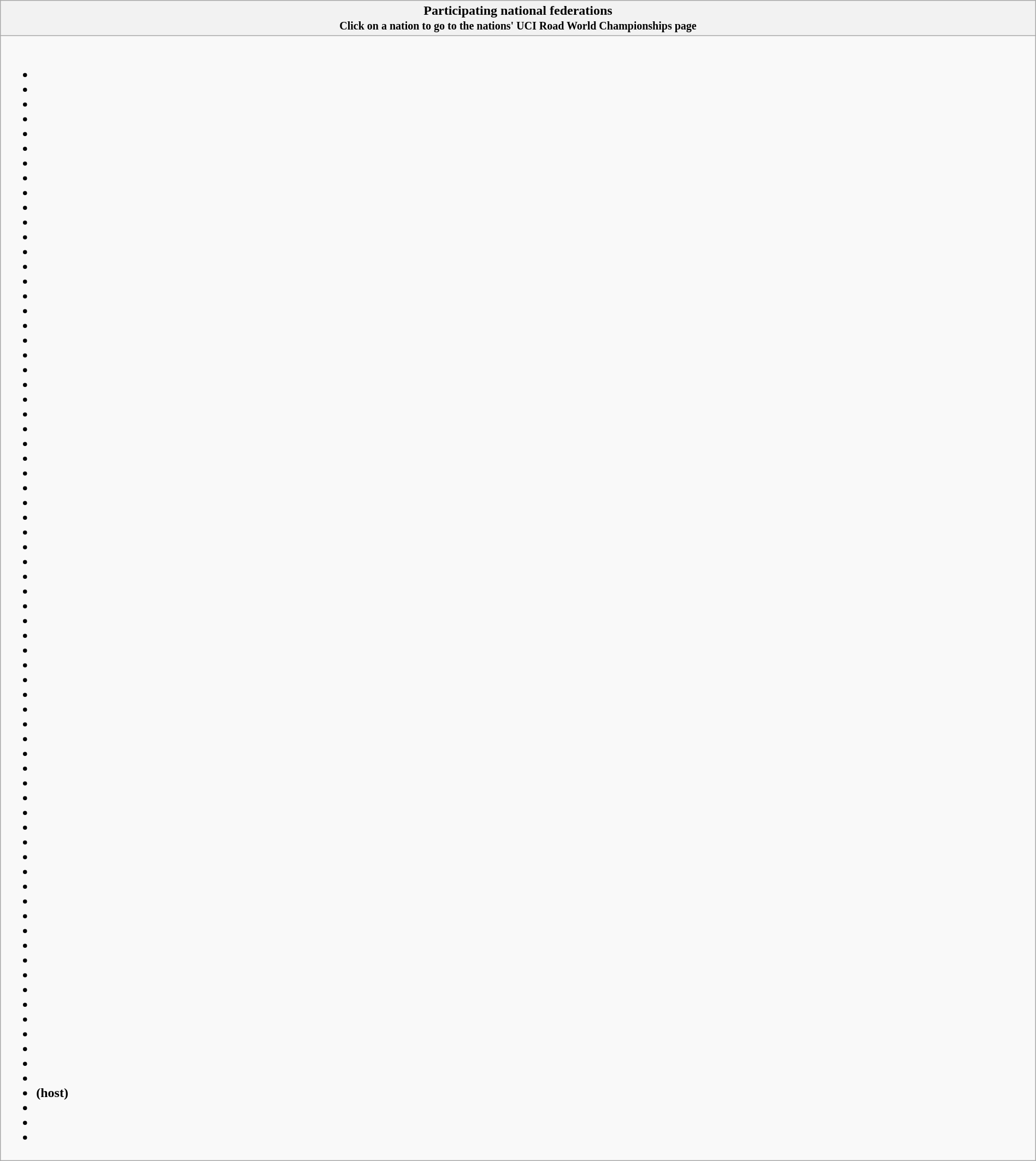<table class="wikitable collapsible" style="width:100%;">
<tr>
<th>Participating national federations<br><small>Click on a nation to go to the nations' UCI Road World Championships page</small></th>
</tr>
<tr>
<td><br><ul><li></li><li></li><li></li><li></li><li></li><li></li><li></li><li></li><li></li><li></li><li></li><li></li><li></li><li></li><li></li><li></li><li></li><li></li><li></li><li></li><li></li><li></li><li></li><li></li><li></li><li></li><li></li><li></li><li></li><li></li><li></li><li></li><li></li><li></li><li></li><li></li><li></li><li></li><li></li><li></li><li></li><li></li><li></li><li></li><li></li><li></li><li></li><li></li><li></li><li></li><li></li><li></li><li></li><li></li><li></li><li></li><li></li><li></li><li></li><li></li><li></li><li></li><li></li><li></li><li></li><li></li><li></li><li></li><li></li><li>  <strong>(host)</strong></li><li></li><li></li><li></li></ul></td>
</tr>
</table>
